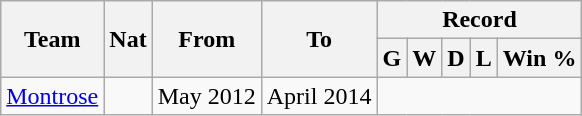<table class="wikitable" style="text-align: center">
<tr>
<th rowspan="2">Team</th>
<th rowspan="2">Nat</th>
<th rowspan="2">From</th>
<th rowspan="2">To</th>
<th colspan="5">Record</th>
</tr>
<tr>
<th>G</th>
<th>W</th>
<th>D</th>
<th>L</th>
<th>Win %</th>
</tr>
<tr>
<td align=left><a href='#'>Montrose</a></td>
<td></td>
<td align=left>May 2012</td>
<td align=left>April 2014<br></td>
</tr>
</table>
